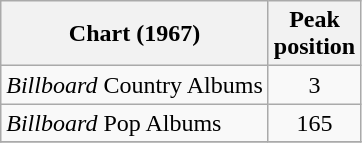<table class="wikitable">
<tr>
<th>Chart (1967)</th>
<th>Peak<br>position</th>
</tr>
<tr>
<td><em>Billboard</em> Country Albums</td>
<td align="center">3</td>
</tr>
<tr>
<td><em>Billboard</em> Pop Albums</td>
<td align="center">165</td>
</tr>
<tr>
</tr>
</table>
